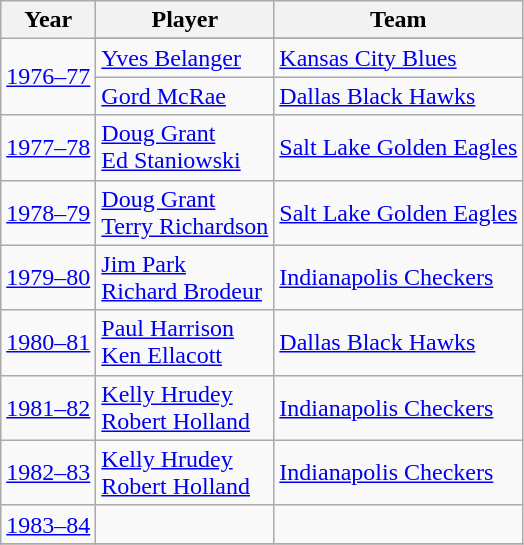<table class="wikitable">
<tr>
<th>Year</th>
<th>Player</th>
<th>Team</th>
</tr>
<tr>
<td rowspan=3><a href='#'>1976–77</a></td>
</tr>
<tr>
<td><a href='#'>Yves Belanger</a></td>
<td><a href='#'>Kansas City Blues</a></td>
</tr>
<tr>
<td><a href='#'>Gord McRae</a></td>
<td><a href='#'>Dallas Black Hawks</a></td>
</tr>
<tr>
<td><a href='#'>1977–78</a></td>
<td><a href='#'>Doug Grant</a><br><a href='#'>Ed Staniowski</a></td>
<td><a href='#'>Salt Lake Golden Eagles</a></td>
</tr>
<tr>
<td><a href='#'>1978–79</a></td>
<td><a href='#'>Doug Grant</a><br><a href='#'>Terry Richardson</a></td>
<td><a href='#'>Salt Lake Golden Eagles</a></td>
</tr>
<tr>
<td><a href='#'>1979–80</a></td>
<td><a href='#'>Jim Park</a><br><a href='#'>Richard Brodeur</a></td>
<td><a href='#'>Indianapolis Checkers</a></td>
</tr>
<tr>
<td><a href='#'>1980–81</a></td>
<td><a href='#'>Paul Harrison</a><br><a href='#'>Ken Ellacott</a></td>
<td><a href='#'>Dallas Black Hawks</a></td>
</tr>
<tr>
<td><a href='#'>1981–82</a></td>
<td><a href='#'>Kelly Hrudey</a><br><a href='#'>Robert Holland</a></td>
<td><a href='#'>Indianapolis Checkers</a></td>
</tr>
<tr>
<td><a href='#'>1982–83</a></td>
<td><a href='#'>Kelly Hrudey</a><br><a href='#'>Robert Holland</a></td>
<td><a href='#'>Indianapolis Checkers</a></td>
</tr>
<tr>
<td><a href='#'>1983–84</a></td>
<td></td>
<td></td>
</tr>
<tr>
</tr>
</table>
